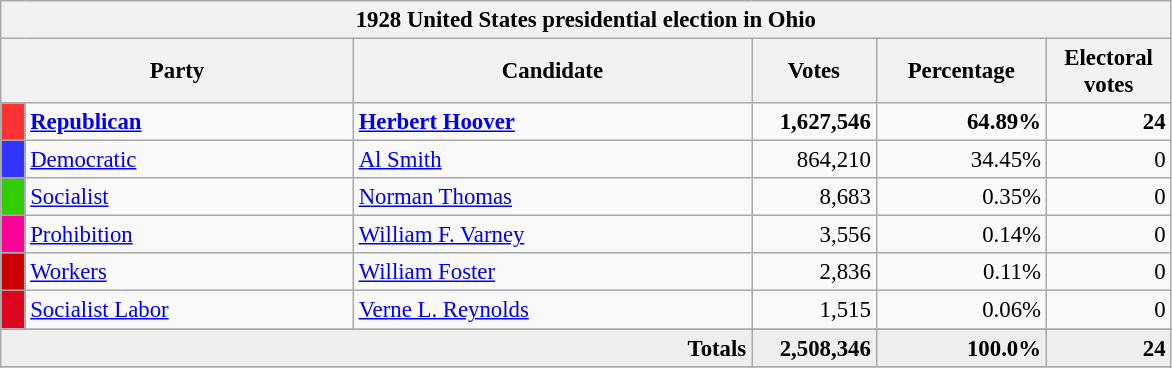<table class="wikitable" style="font-size: 95%;">
<tr>
<th colspan="6">1928 United States presidential election in Ohio</th>
</tr>
<tr>
<th colspan="2" style="width: 15em">Party</th>
<th style="width: 17em">Candidate</th>
<th style="width: 5em">Votes</th>
<th style="width: 7em">Percentage</th>
<th style="width: 5em">Electoral votes</th>
</tr>
<tr>
<th style="background-color:#FF3333; width: 3px"></th>
<td style="width: 130px"><strong><a href='#'>Republican</a></strong></td>
<td><strong><a href='#'>Herbert Hoover</a></strong></td>
<td align="right"><strong>1,627,546</strong></td>
<td align="right"><strong>64.89%</strong></td>
<td align="right"><strong>24</strong></td>
</tr>
<tr>
<th style="background-color:#3333FF; width: 3px"></th>
<td style="width: 130px"><a href='#'>Democratic</a></td>
<td><a href='#'>Al Smith</a></td>
<td align="right">864,210</td>
<td align="right">34.45%</td>
<td align="right">0</td>
</tr>
<tr>
<th style="background-color:#3c0; width: 3px"></th>
<td style="width: 130px"><a href='#'>Socialist</a></td>
<td><a href='#'>Norman Thomas</a></td>
<td align="right">8,683</td>
<td align="right">0.35%</td>
<td align="right">0</td>
</tr>
<tr>
<th style="background-color:#f09; width: 3px"></th>
<td style="width: 130px"><a href='#'>Prohibition</a></td>
<td><a href='#'>William F. Varney</a></td>
<td align="right">3,556</td>
<td align="right">0.14%</td>
<td align="right">0</td>
</tr>
<tr>
<th style="background-color:#c00; width: 3px"></th>
<td style="width: 130px"><a href='#'>Workers</a></td>
<td><a href='#'>William Foster</a></td>
<td align="right">2,836</td>
<td align="right">0.11%</td>
<td align="right">0</td>
</tr>
<tr>
<th style="background-color:#DD051D; width: 3px"></th>
<td style="width: 130px"><a href='#'>Socialist Labor</a></td>
<td><a href='#'>Verne L. Reynolds</a></td>
<td align="right">1,515</td>
<td align="right">0.06%</td>
<td align="right">0</td>
</tr>
<tr>
</tr>
<tr bgcolor="#EEEEEE">
<td colspan="3" align="right"><strong>Totals</strong></td>
<td align="right"><strong>2,508,346</strong></td>
<td align="right"><strong>100.0%</strong></td>
<td align="right"><strong>24</strong></td>
</tr>
<tr>
</tr>
</table>
